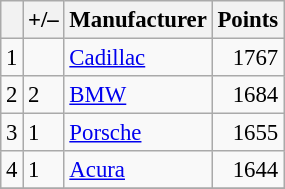<table class="wikitable" style="font-size: 95%;">
<tr>
<th scope="col"></th>
<th scope="col">+/–</th>
<th scope="col">Manufacturer</th>
<th scope="col">Points</th>
</tr>
<tr>
<td align=center>1</td>
<td align="left"></td>
<td> <a href='#'>Cadillac</a></td>
<td align=right>1767</td>
</tr>
<tr>
<td align=center>2</td>
<td align="left"> 2</td>
<td> <a href='#'>BMW</a></td>
<td align=right>1684</td>
</tr>
<tr>
<td align=center>3</td>
<td align="left"> 1</td>
<td> <a href='#'>Porsche</a></td>
<td align=right>1655</td>
</tr>
<tr>
<td align=center>4</td>
<td align="left"> 1</td>
<td> <a href='#'>Acura</a></td>
<td align=right>1644</td>
</tr>
<tr>
</tr>
</table>
